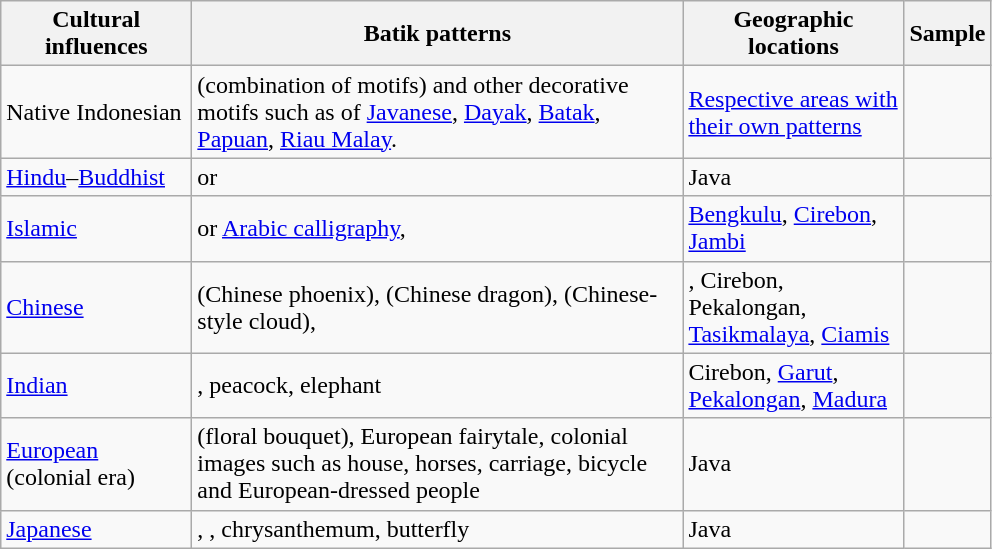<table class="wikitable sortable">
<tr>
<th scope="col" style="width:120px;">Cultural influences</th>
<th scope="col" style="width:320px;">Batik patterns</th>
<th scope="col" style="width:140px;">Geographic locations</th>
<th scope="col" style="width:30px; text-align:center;">Sample</th>
</tr>
<tr>
<td>Native Indonesian</td>
<td> (combination of motifs) and other decorative motifs such as of <a href='#'>Javanese</a>, <a href='#'>Dayak</a>, <a href='#'>Batak</a>, <a href='#'>Papuan</a>, <a href='#'>Riau Malay</a>.</td>
<td><a href='#'>Respective areas with their own patterns</a></td>
<td style="text-align:center;"></td>
</tr>
<tr>
<td><a href='#'>Hindu</a>–<a href='#'>Buddhist</a></td>
<td> or </td>
<td>Java</td>
<td style="text-align:center;"></td>
</tr>
<tr>
<td><a href='#'>Islamic</a></td>
<td> or <a href='#'>Arabic calligraphy</a>, </td>
<td><a href='#'>Bengkulu</a>, <a href='#'>Cirebon</a>, <a href='#'>Jambi</a></td>
<td style="text-align:center;"></td>
</tr>
<tr>
<td><a href='#'>Chinese</a></td>
<td> (Chinese phoenix),  (Chinese dragon),  (Chinese-style cloud), </td>
<td>, Cirebon, Pekalongan, <a href='#'>Tasikmalaya</a>, <a href='#'>Ciamis</a></td>
<td style="text-align:center;"></td>
</tr>
<tr>
<td><a href='#'>Indian</a></td>
<td>, peacock, elephant</td>
<td>Cirebon, <a href='#'>Garut</a>, <a href='#'>Pekalongan</a>, <a href='#'>Madura</a></td>
<td style="text-align:center;"></td>
</tr>
<tr>
<td><a href='#'>European</a> (colonial era)</td>
<td> (floral bouquet), European fairytale, colonial images such as house, horses, carriage, bicycle and European-dressed people</td>
<td>Java</td>
<td style="text-align:center;"></td>
</tr>
<tr>
<td><a href='#'>Japanese</a></td>
<td>, , chrysanthemum, butterfly</td>
<td>Java</td>
<td style="text-align:center;"></td>
</tr>
</table>
